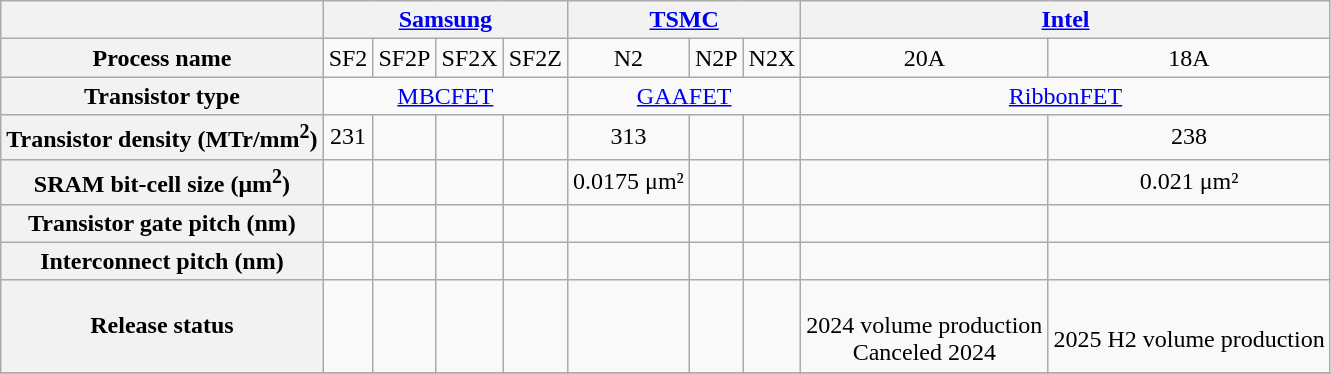<table class="wikitable" style="text-align:center">
<tr>
<th></th>
<th colspan="4"><a href='#'>Samsung</a></th>
<th colspan="3"><a href='#'>TSMC</a></th>
<th colspan="2"><a href='#'>Intel</a></th>
</tr>
<tr>
<th>Process name</th>
<td>SF2</td>
<td>SF2P</td>
<td>SF2X</td>
<td>SF2Z</td>
<td>N2</td>
<td>N2P</td>
<td>N2X</td>
<td>20A</td>
<td>18A</td>
</tr>
<tr>
<th>Transistor type</th>
<td colspan="4"><a href='#'>MBCFET</a></td>
<td colspan="3"><a href='#'>GAAFET</a></td>
<td colspan="2"><a href='#'>RibbonFET</a></td>
</tr>
<tr>
<th>Transistor density (MTr/mm<sup>2</sup>)</th>
<td>231</td>
<td></td>
<td></td>
<td></td>
<td>313</td>
<td></td>
<td></td>
<td></td>
<td>238</td>
</tr>
<tr>
<th>SRAM bit-cell size (μm<sup>2</sup>)</th>
<td></td>
<td></td>
<td></td>
<td></td>
<td>0.0175 μm²</td>
<td></td>
<td></td>
<td></td>
<td>0.021 μm² </td>
</tr>
<tr>
<th>Transistor gate pitch (nm)</th>
<td></td>
<td></td>
<td></td>
<td></td>
<td></td>
<td></td>
<td></td>
<td></td>
<td></td>
</tr>
<tr>
<th>Interconnect pitch (nm)</th>
<td></td>
<td></td>
<td></td>
<td></td>
<td></td>
<td></td>
<td></td>
<td></td>
<td></td>
</tr>
<tr>
<th>Release status</th>
<td></td>
<td></td>
<td></td>
<td></td>
<td></td>
<td></td>
<td></td>
<td><br>2024 volume production<br>Canceled 2024</td>
<td><br>2025 H2 volume production</td>
</tr>
<tr>
</tr>
</table>
